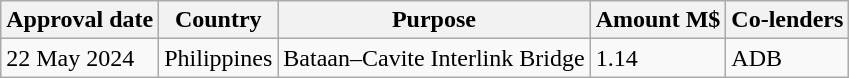<table class="wikitable">
<tr>
<th>Approval date</th>
<th>Country</th>
<th>Purpose</th>
<th>Amount M$</th>
<th>Co-lenders</th>
</tr>
<tr>
<td>22 May 2024</td>
<td>Philippines</td>
<td>Bataan–Cavite Interlink Bridge</td>
<td>1.14</td>
<td>ADB</td>
</tr>
</table>
